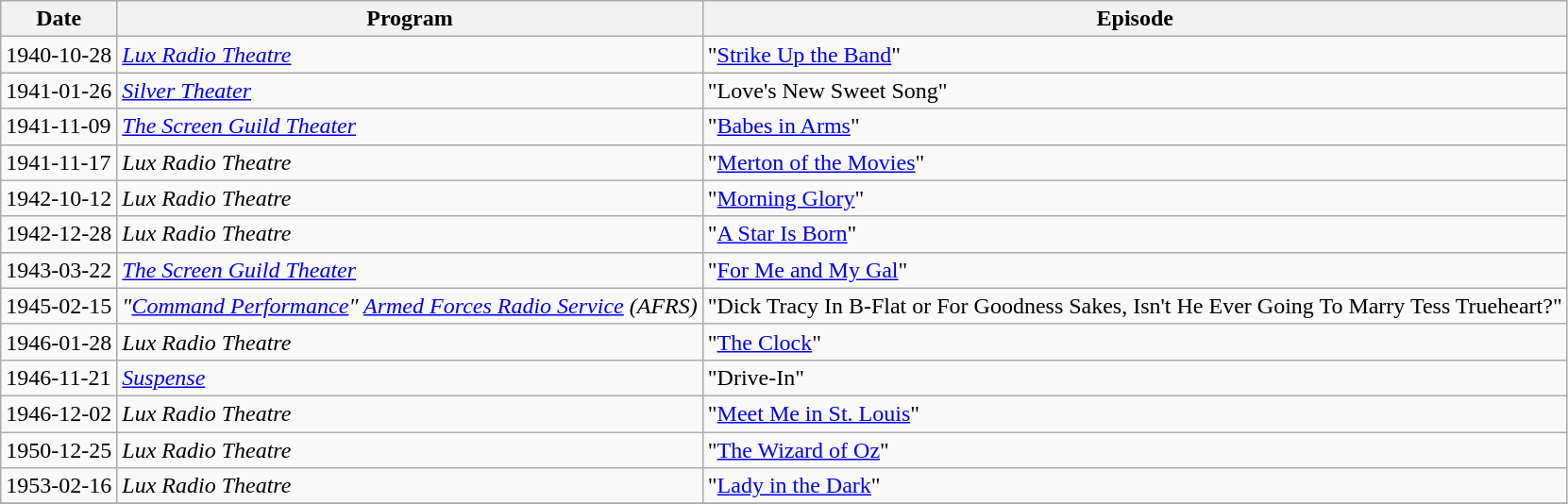<table class="wikitable">
<tr>
<th>Date</th>
<th>Program</th>
<th>Episode</th>
</tr>
<tr>
<td>1940-10-28</td>
<td><em><a href='#'>Lux Radio Theatre</a></em></td>
<td>"<a href='#'>Strike Up the Band</a>"</td>
</tr>
<tr>
<td>1941-01-26</td>
<td><em><a href='#'>Silver Theater</a></em></td>
<td>"Love's New Sweet Song"</td>
</tr>
<tr>
<td>1941-11-09</td>
<td><em><a href='#'>The Screen Guild Theater</a></em></td>
<td>"<a href='#'>Babes in Arms</a>"</td>
</tr>
<tr>
<td>1941-11-17</td>
<td><em>Lux Radio Theatre</em></td>
<td>"<a href='#'>Merton of the Movies</a>"</td>
</tr>
<tr>
<td>1942-10-12</td>
<td><em>Lux Radio Theatre</em></td>
<td>"<a href='#'>Morning Glory</a>"</td>
</tr>
<tr>
<td>1942-12-28</td>
<td><em>Lux Radio Theatre</em></td>
<td>"<a href='#'>A Star Is Born</a>"</td>
</tr>
<tr>
<td>1943-03-22</td>
<td><em><a href='#'>The Screen Guild Theater</a></em></td>
<td>"<a href='#'>For Me and My Gal</a>"</td>
</tr>
<tr>
<td>1945-02-15</td>
<td><em>"<a href='#'>Command Performance</a>" <a href='#'>Armed Forces Radio Service</a> (AFRS)</em></td>
<td>"Dick Tracy In B-Flat or For Goodness Sakes, Isn't He Ever Going To Marry Tess Trueheart?"</td>
</tr>
<tr>
<td>1946-01-28</td>
<td><em>Lux Radio Theatre</em></td>
<td>"<a href='#'>The Clock</a>"</td>
</tr>
<tr>
<td>1946-11-21</td>
<td><em><a href='#'>Suspense</a></em></td>
<td>"Drive-In"</td>
</tr>
<tr>
<td>1946-12-02</td>
<td><em>Lux Radio Theatre</em></td>
<td>"<a href='#'>Meet Me in St. Louis</a>"</td>
</tr>
<tr>
<td>1950-12-25</td>
<td><em>Lux Radio Theatre</em></td>
<td>"<a href='#'>The Wizard of Oz</a>"</td>
</tr>
<tr>
<td>1953-02-16</td>
<td><em>Lux Radio Theatre</em></td>
<td>"<a href='#'>Lady in the Dark</a>"</td>
</tr>
<tr>
</tr>
</table>
